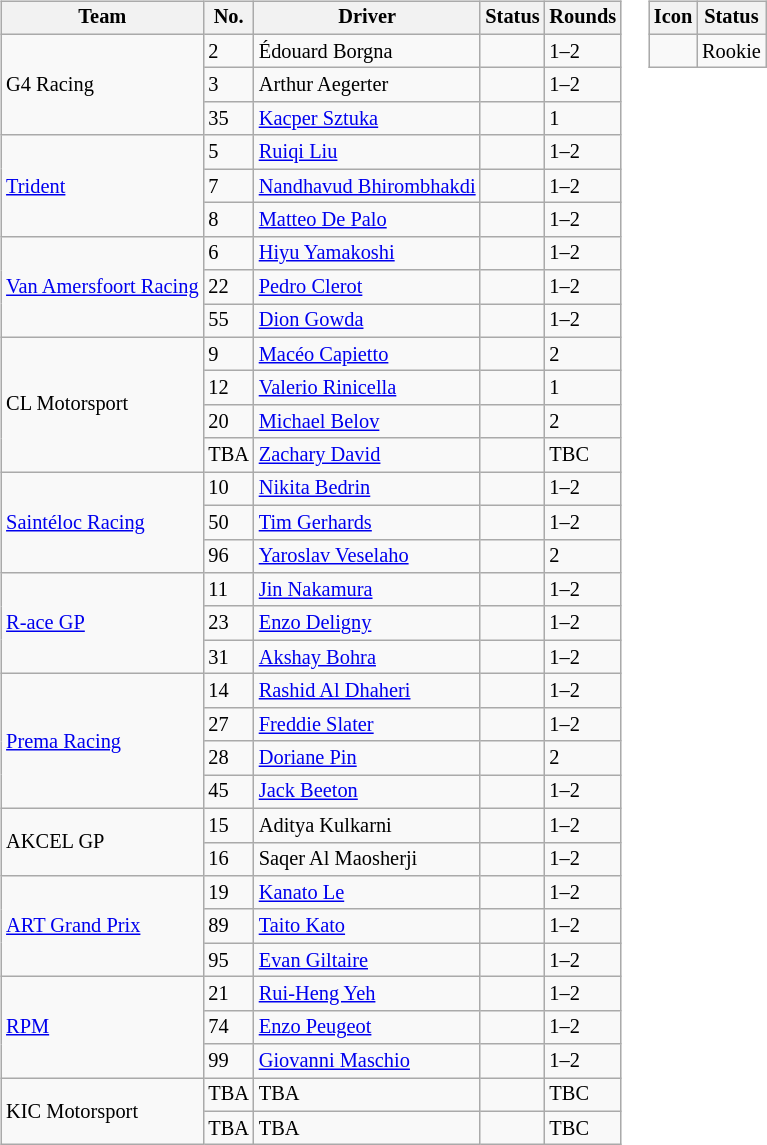<table>
<tr>
<td><br><table class="wikitable" style="font-size:85%">
<tr>
<th>Team</th>
<th>No.</th>
<th>Driver</th>
<th>Status</th>
<th>Rounds</th>
</tr>
<tr>
<td rowspan="3"> G4 Racing</td>
<td>2</td>
<td> Édouard Borgna</td>
<td align="center"></td>
<td>1–2</td>
</tr>
<tr>
<td>3</td>
<td> Arthur Aegerter</td>
<td align="center"></td>
<td>1–2</td>
</tr>
<tr>
<td>35</td>
<td> <a href='#'>Kacper Sztuka</a></td>
<td></td>
<td>1</td>
</tr>
<tr>
<td rowspan="3"> <a href='#'>Trident</a></td>
<td>5</td>
<td> <a href='#'>Ruiqi Liu</a></td>
<td></td>
<td>1–2</td>
</tr>
<tr>
<td>7</td>
<td nowrap> <a href='#'>Nandhavud Bhirombhakdi</a></td>
<td></td>
<td>1–2</td>
</tr>
<tr>
<td>8</td>
<td> <a href='#'>Matteo De Palo</a></td>
<td></td>
<td>1–2</td>
</tr>
<tr>
<td rowspan="3" nowrap> <a href='#'>Van Amersfoort Racing</a></td>
<td>6</td>
<td> <a href='#'>Hiyu Yamakoshi</a></td>
<td></td>
<td>1–2</td>
</tr>
<tr>
<td>22</td>
<td> <a href='#'>Pedro Clerot</a></td>
<td></td>
<td>1–2</td>
</tr>
<tr>
<td>55</td>
<td> <a href='#'>Dion Gowda</a></td>
<td align="center"></td>
<td>1–2</td>
</tr>
<tr>
<td rowspan="4"> CL Motorsport</td>
<td>9</td>
<td> <a href='#'>Macéo Capietto</a></td>
<td></td>
<td>2</td>
</tr>
<tr>
<td>12</td>
<td> <a href='#'>Valerio Rinicella</a></td>
<td></td>
<td>1</td>
</tr>
<tr>
<td>20</td>
<td> <a href='#'>Michael Belov</a></td>
<td></td>
<td>2</td>
</tr>
<tr>
<td>TBA</td>
<td> <a href='#'>Zachary David</a></td>
<td></td>
<td>TBC</td>
</tr>
<tr>
<td rowspan="3"> <a href='#'>Saintéloc Racing</a></td>
<td>10</td>
<td> <a href='#'>Nikita Bedrin</a></td>
<td></td>
<td>1–2</td>
</tr>
<tr>
<td>50</td>
<td> <a href='#'>Tim Gerhards</a></td>
<td align="center"></td>
<td>1–2</td>
</tr>
<tr>
<td>96</td>
<td> <a href='#'>Yaroslav Veselaho</a></td>
<td></td>
<td>2</td>
</tr>
<tr>
<td rowspan="3"> <a href='#'>R-ace GP</a></td>
<td>11</td>
<td> <a href='#'>Jin Nakamura</a></td>
<td></td>
<td>1–2</td>
</tr>
<tr>
<td>23</td>
<td> <a href='#'>Enzo Deligny</a></td>
<td></td>
<td>1–2</td>
</tr>
<tr>
<td>31</td>
<td> <a href='#'>Akshay Bohra</a></td>
<td></td>
<td>1–2</td>
</tr>
<tr>
<td rowspan="4"> <a href='#'>Prema Racing</a></td>
<td>14</td>
<td> <a href='#'>Rashid Al Dhaheri</a></td>
<td></td>
<td>1–2</td>
</tr>
<tr>
<td>27</td>
<td> <a href='#'>Freddie Slater</a></td>
<td></td>
<td>1–2</td>
</tr>
<tr>
<td>28</td>
<td> <a href='#'>Doriane Pin</a></td>
<td></td>
<td>2</td>
</tr>
<tr>
<td>45</td>
<td> <a href='#'>Jack Beeton</a></td>
<td></td>
<td>1–2</td>
</tr>
<tr>
<td rowspan="2"> AKCEL GP</td>
<td>15</td>
<td> Aditya Kulkarni</td>
<td></td>
<td>1–2</td>
</tr>
<tr>
<td>16</td>
<td> Saqer Al Maosherji</td>
<td align="center"></td>
<td>1–2</td>
</tr>
<tr>
<td rowspan="3"> <a href='#'>ART Grand Prix</a></td>
<td>19</td>
<td> <a href='#'>Kanato Le</a></td>
<td></td>
<td>1–2</td>
</tr>
<tr>
<td>89</td>
<td> <a href='#'>Taito Kato</a></td>
<td></td>
<td>1–2</td>
</tr>
<tr>
<td>95</td>
<td> <a href='#'>Evan Giltaire</a></td>
<td></td>
<td>1–2</td>
</tr>
<tr>
<td rowspan="3"> <a href='#'>RPM</a></td>
<td>21</td>
<td> <a href='#'>Rui-Heng Yeh</a></td>
<td></td>
<td>1–2</td>
</tr>
<tr>
<td>74</td>
<td> <a href='#'>Enzo Peugeot</a></td>
<td></td>
<td>1–2</td>
</tr>
<tr>
<td>99</td>
<td> <a href='#'>Giovanni Maschio</a></td>
<td></td>
<td>1–2</td>
</tr>
<tr>
<td rowspan="2"> KIC Motorsport</td>
<td>TBA</td>
<td> TBA</td>
<td></td>
<td>TBC</td>
</tr>
<tr>
<td>TBA</td>
<td> TBA</td>
<td></td>
<td>TBC</td>
</tr>
</table>
</td>
<td valign="top"><br><table class="wikitable" style="font-size:85%">
<tr>
<th>Icon</th>
<th>Status</th>
</tr>
<tr>
<td align="center"></td>
<td>Rookie</td>
</tr>
</table>
</td>
</tr>
</table>
